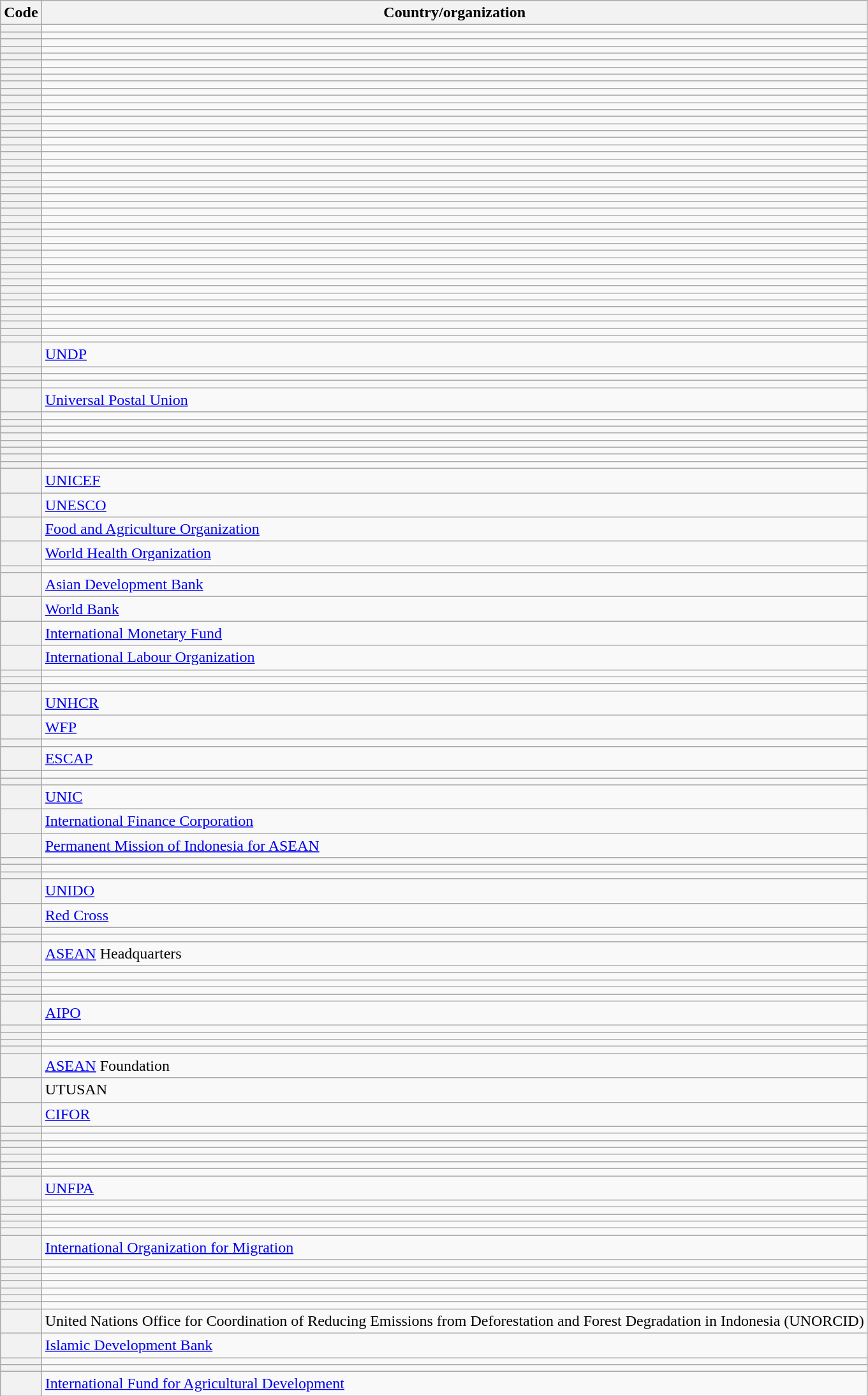<table class="wikitable mw-collapsible">
<tr>
<th>Code</th>
<th>Country/organization</th>
</tr>
<tr>
<th></th>
<td></td>
</tr>
<tr>
<th></th>
<td></td>
</tr>
<tr>
<th></th>
<td></td>
</tr>
<tr>
<th></th>
<td></td>
</tr>
<tr>
<th></th>
<td></td>
</tr>
<tr>
<th></th>
<td></td>
</tr>
<tr>
<th></th>
<td></td>
</tr>
<tr>
<th></th>
<td></td>
</tr>
<tr>
<th></th>
<td></td>
</tr>
<tr>
<th></th>
<td></td>
</tr>
<tr>
<th></th>
<td></td>
</tr>
<tr>
<th></th>
<td></td>
</tr>
<tr>
<th></th>
<td></td>
</tr>
<tr>
<th></th>
<td></td>
</tr>
<tr http://192.168.0.1/html/home.htm>
<th></th>
<td></td>
</tr>
<tr>
<th></th>
<td></td>
</tr>
<tr>
<th></th>
<td></td>
</tr>
<tr http://192.168.0.1/html/home.htm>
<th></th>
<td></td>
</tr>
<tr>
<th></th>
<td></td>
</tr>
<tr>
<th></th>
<td></td>
</tr>
<tr>
<th></th>
<td></td>
</tr>
<tr>
<th></th>
<td></td>
</tr>
<tr>
<th></th>
<td></td>
</tr>
<tr>
<th></th>
<td></td>
</tr>
<tr>
<th></th>
<td></td>
</tr>
<tr>
<th></th>
<td></td>
</tr>
<tr>
<th></th>
<td></td>
</tr>
<tr>
<th></th>
<td></td>
</tr>
<tr>
<th></th>
<td></td>
</tr>
<tr>
<th></th>
<td></td>
</tr>
<tr>
<th></th>
<td></td>
</tr>
<tr>
<th></th>
<td></td>
</tr>
<tr>
<th></th>
<td></td>
</tr>
<tr>
<th></th>
<td></td>
</tr>
<tr>
<th></th>
<td></td>
</tr>
<tr>
<th></th>
<td></td>
</tr>
<tr>
<th></th>
<td></td>
</tr>
<tr>
<th></th>
<td></td>
</tr>
<tr>
<th></th>
<td></td>
</tr>
<tr>
<th></th>
<td></td>
</tr>
<tr>
<th></th>
<td></td>
</tr>
<tr>
<th></th>
<td></td>
</tr>
<tr>
<th></th>
<td></td>
</tr>
<tr>
<th></th>
<td></td>
</tr>
<tr>
<th></th>
<td></td>
</tr>
<tr>
<th></th>
<td><a href='#'>UNDP</a></td>
</tr>
<tr>
<th></th>
<td></td>
</tr>
<tr>
<th></th>
<td></td>
</tr>
<tr>
<th></th>
<td></td>
</tr>
<tr>
<th></th>
<td><a href='#'>Universal Postal Union</a></td>
</tr>
<tr>
<th></th>
<td></td>
</tr>
<tr>
<th></th>
<td></td>
</tr>
<tr>
<th></th>
<td></td>
</tr>
<tr>
<th></th>
<td></td>
</tr>
<tr>
<th></th>
<td></td>
</tr>
<tr>
<th></th>
<td></td>
</tr>
<tr>
<th></th>
<td></td>
</tr>
<tr>
<th></th>
<td></td>
</tr>
<tr>
<th></th>
<td><a href='#'>UNICEF</a></td>
</tr>
<tr>
<th></th>
<td><a href='#'>UNESCO</a></td>
</tr>
<tr>
<th></th>
<td><a href='#'>Food and Agriculture Organization</a></td>
</tr>
<tr>
<th></th>
<td><a href='#'>World Health Organization</a></td>
</tr>
<tr>
<th></th>
<td></td>
</tr>
<tr>
<th></th>
<td><a href='#'>Asian Development Bank</a></td>
</tr>
<tr>
<th></th>
<td><a href='#'>World Bank</a></td>
</tr>
<tr>
<th></th>
<td><a href='#'>International Monetary Fund</a></td>
</tr>
<tr>
<th></th>
<td><a href='#'>International Labour Organization</a></td>
</tr>
<tr>
<th></th>
<td></td>
</tr>
<tr>
<th></th>
<td></td>
</tr>
<tr>
<th></th>
<td></td>
</tr>
<tr>
<th></th>
<td><a href='#'>UNHCR</a></td>
</tr>
<tr>
<th></th>
<td><a href='#'>WFP</a></td>
</tr>
<tr>
<th></th>
<td></td>
</tr>
<tr>
<th></th>
<td><a href='#'>ESCAP</a></td>
</tr>
<tr>
<th></th>
<td></td>
</tr>
<tr>
<th></th>
<td></td>
</tr>
<tr>
<th></th>
<td><a href='#'>UNIC</a></td>
</tr>
<tr>
<th></th>
<td><a href='#'>International Finance Corporation</a></td>
</tr>
<tr>
<th></th>
<td> <a href='#'>Permanent Mission of Indonesia for ASEAN</a></td>
</tr>
<tr>
<th></th>
<td></td>
</tr>
<tr>
<th></th>
<td></td>
</tr>
<tr>
<th></th>
<td></td>
</tr>
<tr>
<th></th>
<td><a href='#'>UNIDO</a></td>
</tr>
<tr>
<th></th>
<td><a href='#'>Red Cross</a></td>
</tr>
<tr>
<th></th>
<td></td>
</tr>
<tr>
<th></th>
<td></td>
</tr>
<tr>
<th></th>
<td> <a href='#'>ASEAN</a> Headquarters</td>
</tr>
<tr>
<th></th>
<td></td>
</tr>
<tr>
<th></th>
<td></td>
</tr>
<tr>
<th></th>
<td></td>
</tr>
<tr>
<th></th>
<td></td>
</tr>
<tr>
<th></th>
<td></td>
</tr>
<tr>
<th></th>
<td><a href='#'>AIPO</a></td>
</tr>
<tr>
<th></th>
<td></td>
</tr>
<tr>
<th></th>
<td></td>
</tr>
<tr>
<th></th>
<td></td>
</tr>
<tr>
<th></th>
<td></td>
</tr>
<tr>
<th></th>
<td><a href='#'>ASEAN</a> Foundation</td>
</tr>
<tr>
<th></th>
<td>UTUSAN</td>
</tr>
<tr>
<th></th>
<td><a href='#'>CIFOR</a></td>
</tr>
<tr>
<th></th>
<td></td>
</tr>
<tr>
<th></th>
<td></td>
</tr>
<tr>
<th></th>
<td></td>
</tr>
<tr>
<th></th>
<td></td>
</tr>
<tr>
<th></th>
<td></td>
</tr>
<tr>
<th></th>
<td></td>
</tr>
<tr>
<th></th>
<td></td>
</tr>
<tr>
<th></th>
<td><a href='#'>UNFPA</a></td>
</tr>
<tr>
<th></th>
<td></td>
</tr>
<tr>
<th></th>
<td></td>
</tr>
<tr>
<th></th>
<td></td>
</tr>
<tr>
<th></th>
<td></td>
</tr>
<tr>
<th></th>
<td></td>
</tr>
<tr>
<th></th>
<td><a href='#'>International Organization for Migration</a></td>
</tr>
<tr>
<th></th>
<td></td>
</tr>
<tr>
<th></th>
<td></td>
</tr>
<tr>
<th></th>
<td></td>
</tr>
<tr>
<th></th>
<td></td>
</tr>
<tr>
<th></th>
<td></td>
</tr>
<tr>
<th></th>
<td></td>
</tr>
<tr>
<th></th>
<td></td>
</tr>
<tr>
<th></th>
<td> United Nations Office for Coordination of Reducing Emissions from Deforestation and Forest Degradation in Indonesia (UNORCID)</td>
</tr>
<tr>
<th></th>
<td><a href='#'>Islamic Development Bank</a></td>
</tr>
<tr>
<th></th>
<td></td>
</tr>
<tr>
<th></th>
<td></td>
</tr>
<tr>
<th></th>
<td><a href='#'>International Fund for Agricultural Development</a></td>
</tr>
</table>
